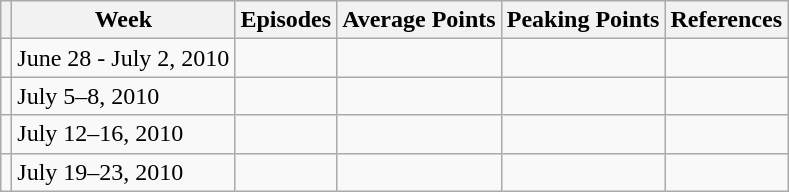<table class="wikitable">
<tr>
<th></th>
<th>Week</th>
<th>Episodes</th>
<th>Average Points</th>
<th>Peaking Points</th>
<th>References</th>
</tr>
<tr>
<td></td>
<td>June 28 - July 2, 2010</td>
<td></td>
<td></td>
<td></td>
<td></td>
</tr>
<tr>
<td></td>
<td>July 5–8, 2010</td>
<td></td>
<td></td>
<td></td>
<td></td>
</tr>
<tr>
<td></td>
<td>July 12–16, 2010</td>
<td></td>
<td></td>
<td></td>
<td></td>
</tr>
<tr>
<td></td>
<td>July 19–23, 2010</td>
<td></td>
<td></td>
<td></td>
<td></td>
</tr>
</table>
